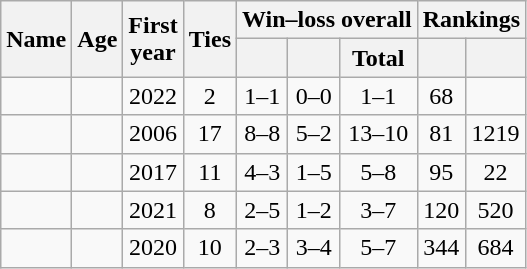<table class="wikitable sortable nowrap" style=text-align:center>
<tr align="center">
<th rowspan="2">Name</th>
<th rowspan="2">Age</th>
<th rowspan="2">First<br>year</th>
<th rowspan="2">Ties</th>
<th class="unsortable" colspan="3">Win–loss overall</th>
<th class="unsortable" colspan="2">Rankings</th>
</tr>
<tr>
<th></th>
<th></th>
<th>Total</th>
<th></th>
<th></th>
</tr>
<tr>
<td align=left></td>
<td></td>
<td>2022</td>
<td>2</td>
<td>1–1</td>
<td>0–0</td>
<td>1–1</td>
<td align="center">68</td>
<td align="center"></td>
</tr>
<tr>
<td align=left></td>
<td></td>
<td>2006</td>
<td>17</td>
<td>8–8</td>
<td>5–2</td>
<td>13–10</td>
<td align="center">81</td>
<td align="center">1219</td>
</tr>
<tr>
<td align=left></td>
<td></td>
<td>2017</td>
<td>11</td>
<td>4–3</td>
<td>1–5</td>
<td>5–8</td>
<td align="center">95</td>
<td align="center">22</td>
</tr>
<tr>
<td align=left></td>
<td></td>
<td>2021</td>
<td>8</td>
<td>2–5</td>
<td>1–2</td>
<td>3–7</td>
<td align="center">120</td>
<td align="center">520</td>
</tr>
<tr>
<td align=left></td>
<td></td>
<td>2020</td>
<td>10</td>
<td>2–3</td>
<td>3–4</td>
<td>5–7</td>
<td align="center">344</td>
<td align="center">684</td>
</tr>
</table>
